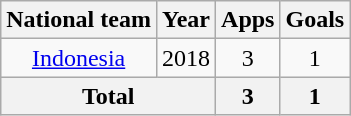<table class="wikitable" style="text-align:center">
<tr>
<th>National team</th>
<th>Year</th>
<th>Apps</th>
<th>Goals</th>
</tr>
<tr>
<td><a href='#'>Indonesia</a></td>
<td>2018</td>
<td>3</td>
<td>1</td>
</tr>
<tr>
<th colspan=2>Total</th>
<th>3</th>
<th>1</th>
</tr>
</table>
